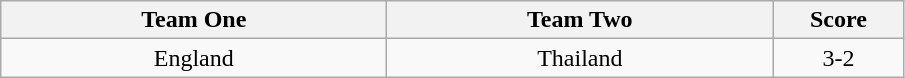<table class="wikitable" style="text-align: center">
<tr>
<th width=250>Team One</th>
<th width=250>Team Two</th>
<th width=80>Score</th>
</tr>
<tr>
<td> England</td>
<td> Thailand</td>
<td>3-2</td>
</tr>
</table>
